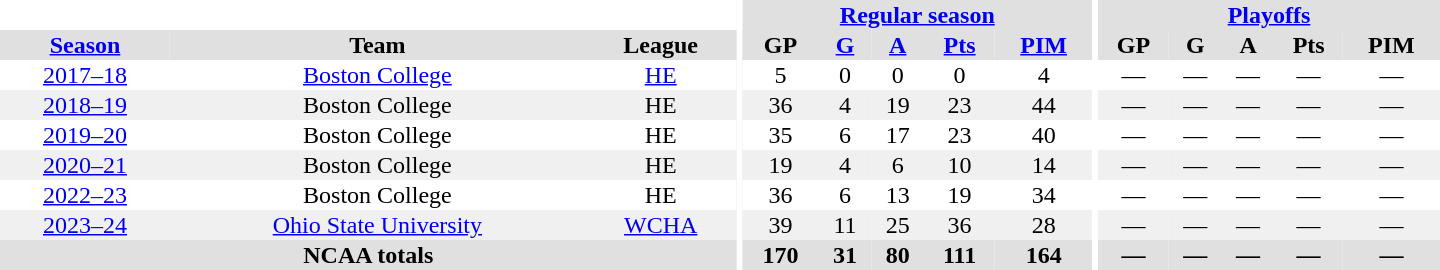<table border="0" cellpadding="1" cellspacing="0" style="text-align:center; width:60em">
<tr bgcolor="#e0e0e0">
<th colspan="3" bgcolor="#ffffff"></th>
<th rowspan="99" bgcolor="#ffffff"></th>
<th colspan="5"><a href='#'>Regular season</a></th>
<th rowspan="99" bgcolor="#ffffff"></th>
<th colspan="5"><a href='#'>Playoffs</a></th>
</tr>
<tr bgcolor="#e0e0e0">
<th><a href='#'>Season</a></th>
<th>Team</th>
<th>League</th>
<th>GP</th>
<th><a href='#'>G</a></th>
<th><a href='#'>A</a></th>
<th><a href='#'>Pts</a></th>
<th><a href='#'>PIM</a></th>
<th>GP</th>
<th>G</th>
<th>A</th>
<th>Pts</th>
<th>PIM</th>
</tr>
<tr>
<td><a href='#'>2017–18</a></td>
<td><a href='#'>Boston College</a></td>
<td><a href='#'>HE</a></td>
<td>5</td>
<td>0</td>
<td>0</td>
<td>0</td>
<td>4</td>
<td>—</td>
<td>—</td>
<td>—</td>
<td>—</td>
<td>—</td>
</tr>
<tr bgcolor="#f0f0f0">
<td><a href='#'>2018–19</a></td>
<td>Boston College</td>
<td>HE</td>
<td>36</td>
<td>4</td>
<td>19</td>
<td>23</td>
<td>44</td>
<td>—</td>
<td>—</td>
<td>—</td>
<td>—</td>
<td>—</td>
</tr>
<tr>
<td><a href='#'>2019–20</a></td>
<td>Boston College</td>
<td>HE</td>
<td>35</td>
<td>6</td>
<td>17</td>
<td>23</td>
<td>40</td>
<td>—</td>
<td>—</td>
<td>—</td>
<td>—</td>
<td>—</td>
</tr>
<tr bgcolor="#f0f0f0">
<td><a href='#'>2020–21</a></td>
<td>Boston College</td>
<td>HE</td>
<td>19</td>
<td>4</td>
<td>6</td>
<td>10</td>
<td>14</td>
<td>—</td>
<td>—</td>
<td>—</td>
<td>—</td>
<td>—</td>
</tr>
<tr>
<td><a href='#'>2022–23</a></td>
<td>Boston College</td>
<td>HE</td>
<td>36</td>
<td>6</td>
<td>13</td>
<td>19</td>
<td>34</td>
<td>—</td>
<td>—</td>
<td>—</td>
<td>—</td>
<td>—</td>
</tr>
<tr bgcolor="f0f0f0">
<td><a href='#'>2023–24</a></td>
<td><a href='#'>Ohio State University</a></td>
<td><a href='#'>WCHA</a></td>
<td>39</td>
<td>11</td>
<td>25</td>
<td>36</td>
<td>28</td>
<td>—</td>
<td>—</td>
<td>—</td>
<td>—</td>
<td>—</td>
</tr>
<tr bgcolor="#e0e0e0">
<th colspan="3">NCAA totals</th>
<th>170</th>
<th>31</th>
<th>80</th>
<th>111</th>
<th>164</th>
<th>—</th>
<th>—</th>
<th>—</th>
<th>—</th>
<th>—</th>
</tr>
</table>
